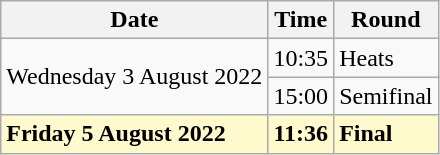<table class="wikitable">
<tr>
<th>Date</th>
<th>Time</th>
<th>Round</th>
</tr>
<tr>
<td rowspan=2>Wednesday 3 August 2022</td>
<td>10:35</td>
<td>Heats</td>
</tr>
<tr>
<td>15:00</td>
<td>Semifinal</td>
</tr>
<tr>
<td style=background:lemonchiffon><strong>Friday 5 August 2022</strong></td>
<td style=background:lemonchiffon><strong>11:36</strong></td>
<td style=background:lemonchiffon><strong>Final</strong></td>
</tr>
</table>
